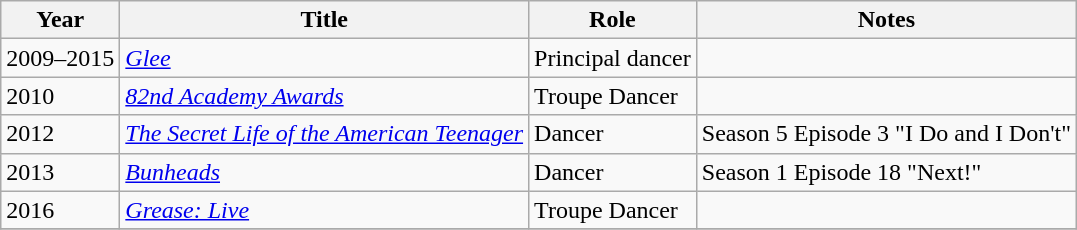<table class="wikitable sortable">
<tr>
<th>Year</th>
<th>Title</th>
<th>Role</th>
<th class="unsortable">Notes</th>
</tr>
<tr>
<td>2009–2015</td>
<td><em><a href='#'>Glee</a></em></td>
<td>Principal dancer</td>
<td></td>
</tr>
<tr>
<td>2010</td>
<td><em><a href='#'>82nd Academy Awards</a></em></td>
<td>Troupe Dancer</td>
<td></td>
</tr>
<tr>
<td>2012</td>
<td><em><a href='#'>The Secret Life of the American Teenager</a></em></td>
<td>Dancer</td>
<td>Season 5 Episode 3 "I Do and I Don't"</td>
</tr>
<tr>
<td>2013</td>
<td><em><a href='#'>Bunheads</a></em></td>
<td>Dancer</td>
<td>Season 1 Episode 18 "Next!"</td>
</tr>
<tr>
<td>2016</td>
<td><em><a href='#'>Grease: Live</a></em></td>
<td>Troupe Dancer</td>
<td></td>
</tr>
<tr>
</tr>
</table>
